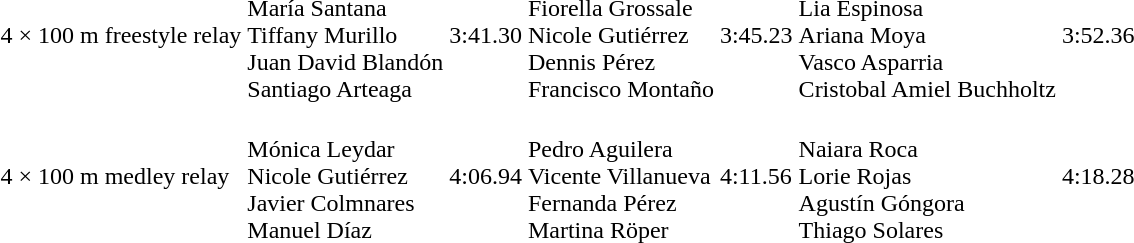<table>
<tr>
<td>4 × 100 m freestyle relay</td>
<td><br>María Santana<br>Tiffany Murillo<br>Juan David Blandón<br>Santiago Arteaga</td>
<td>3:41.30</td>
<td><br>Fiorella Grossale<br>Nicole Gutiérrez<br>Dennis Pérez<br>Francisco Montaño</td>
<td>3:45.23</td>
<td><br>Lia Espinosa<br>Ariana Moya<br>Vasco Asparria<br>Cristobal Amiel Buchholtz</td>
<td>3:52.36</td>
</tr>
<tr>
<td>4 × 100 m medley relay</td>
<td><br>Mónica Leydar<br>Nicole Gutiérrez<br>Javier Colmnares<br>Manuel Díaz</td>
<td>4:06.94</td>
<td><br>Pedro Aguilera<br>Vicente Villanueva<br>Fernanda Pérez<br>Martina Röper</td>
<td>4:11.56</td>
<td><br>Naiara Roca<br>Lorie Rojas<br>Agustín Góngora<br>Thiago Solares</td>
<td>4:18.28</td>
</tr>
</table>
